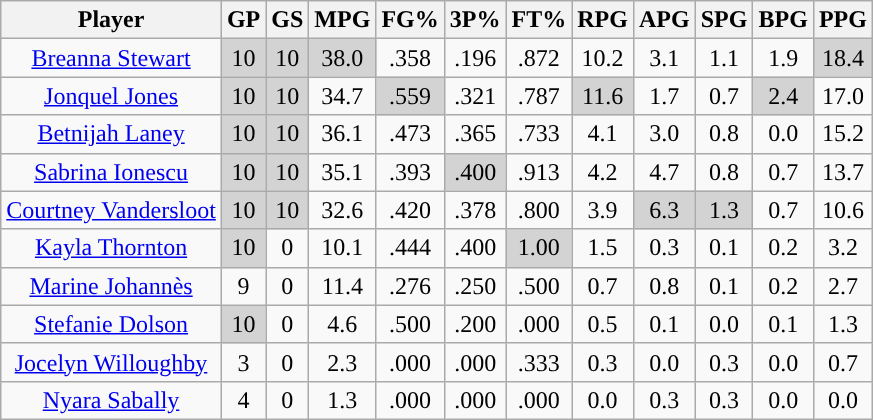<table class="wikitable sortable" style="text-align:center;">
<tr>
<th>Player</th>
<th>GP</th>
<th>GS</th>
<th>MPG</th>
<th>FG%</th>
<th>3P%</th>
<th>FT%</th>
<th>RPG</th>
<th>APG</th>
<th>SPG</th>
<th>BPG</th>
<th>PPG</th>
</tr>
<tr>
<td><a href='#'>Breanna Stewart</a></td>
<td style="background:#D3D3D3;">10</td>
<td style="background:#D3D3D3;">10</td>
<td style="background:#D3D3D3;">38.0</td>
<td>.358</td>
<td>.196</td>
<td>.872</td>
<td>10.2</td>
<td>3.1</td>
<td>1.1</td>
<td>1.9</td>
<td style="background:#D3D3D3;">18.4</td>
</tr>
<tr>
<td><a href='#'>Jonquel Jones</a></td>
<td style="background:#D3D3D3;">10</td>
<td style="background:#D3D3D3;">10</td>
<td>34.7</td>
<td style="background:#D3D3D3;">.559</td>
<td>.321</td>
<td>.787</td>
<td style="background:#D3D3D3;">11.6</td>
<td>1.7</td>
<td>0.7</td>
<td style="background:#D3D3D3;">2.4</td>
<td>17.0</td>
</tr>
<tr>
<td><a href='#'>Betnijah Laney</a></td>
<td style="background:#D3D3D3;">10</td>
<td style="background:#D3D3D3;">10</td>
<td>36.1</td>
<td>.473</td>
<td>.365</td>
<td>.733</td>
<td>4.1</td>
<td>3.0</td>
<td>0.8</td>
<td>0.0</td>
<td>15.2</td>
</tr>
<tr>
<td><a href='#'>Sabrina Ionescu</a></td>
<td style="background:#D3D3D3;">10</td>
<td style="background:#D3D3D3;">10</td>
<td>35.1</td>
<td>.393</td>
<td style="background:#D3D3D3;">.400</td>
<td>.913</td>
<td>4.2</td>
<td>4.7</td>
<td>0.8</td>
<td>0.7</td>
<td>13.7</td>
</tr>
<tr>
<td><a href='#'>Courtney Vandersloot</a></td>
<td style="background:#D3D3D3;">10</td>
<td style="background:#D3D3D3;">10</td>
<td>32.6</td>
<td>.420</td>
<td>.378</td>
<td>.800</td>
<td>3.9</td>
<td style="background:#D3D3D3;">6.3</td>
<td style="background:#D3D3D3;">1.3</td>
<td>0.7</td>
<td>10.6</td>
</tr>
<tr>
<td><a href='#'>Kayla Thornton</a></td>
<td style="background:#D3D3D3;">10</td>
<td>0</td>
<td>10.1</td>
<td>.444</td>
<td>.400</td>
<td style="background:#D3D3D3;">1.00</td>
<td>1.5</td>
<td>0.3</td>
<td>0.1</td>
<td>0.2</td>
<td>3.2</td>
</tr>
<tr>
<td><a href='#'>Marine Johannès</a></td>
<td>9</td>
<td>0</td>
<td>11.4</td>
<td>.276</td>
<td>.250</td>
<td>.500</td>
<td>0.7</td>
<td>0.8</td>
<td>0.1</td>
<td>0.2</td>
<td>2.7</td>
</tr>
<tr>
<td><a href='#'>Stefanie Dolson</a></td>
<td style="background:#D3D3D3;">10</td>
<td>0</td>
<td>4.6</td>
<td>.500</td>
<td>.200</td>
<td>.000</td>
<td>0.5</td>
<td>0.1</td>
<td>0.0</td>
<td>0.1</td>
<td>1.3</td>
</tr>
<tr>
<td><a href='#'>Jocelyn Willoughby</a></td>
<td>3</td>
<td>0</td>
<td>2.3</td>
<td>.000</td>
<td>.000</td>
<td>.333</td>
<td>0.3</td>
<td>0.0</td>
<td>0.3</td>
<td>0.0</td>
<td>0.7</td>
</tr>
<tr>
<td><a href='#'>Nyara Sabally</a></td>
<td>4</td>
<td>0</td>
<td>1.3</td>
<td>.000</td>
<td>.000</td>
<td>.000</td>
<td>0.0</td>
<td>0.3</td>
<td>0.3</td>
<td>0.0</td>
<td>0.0</td>
</tr>
</table>
